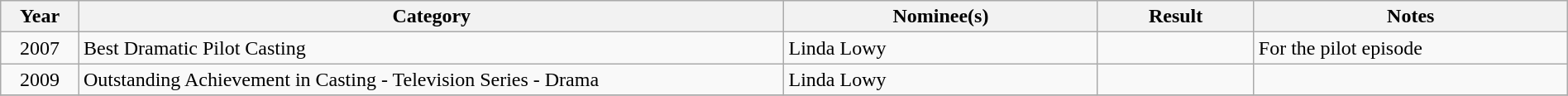<table class="wikitable" width="100%" cellpadding="5">
<tr>
<th width="5%">Year</th>
<th width="45%">Category</th>
<th width="20%">Nominee(s)</th>
<th width="10%">Result</th>
<th width="20%">Notes</th>
</tr>
<tr>
<td style="text-align:center;">2007</td>
<td>Best Dramatic Pilot Casting</td>
<td>Linda Lowy</td>
<td></td>
<td>For the pilot episode</td>
</tr>
<tr>
<td style="text-align:center;">2009</td>
<td>Outstanding Achievement in Casting - Television Series - Drama</td>
<td>Linda Lowy</td>
<td></td>
<td></td>
</tr>
<tr>
</tr>
</table>
